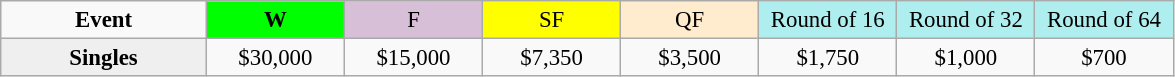<table class=wikitable style=font-size:95%;text-align:center>
<tr>
<td style="width:130px"><strong>Event</strong></td>
<td style="width:85px; background:lime"><strong>W</strong></td>
<td style="width:85px; background:thistle">F</td>
<td style="width:85px; background:#ffff00">SF</td>
<td style="width:85px; background:#ffebcd">QF</td>
<td style="width:85px; background:#afeeee">Round of 16</td>
<td style="width:85px; background:#afeeee">Round of 32</td>
<td style="width:85px; background:#afeeee">Round of 64</td>
</tr>
<tr>
<th style=background:#efefef>Singles </th>
<td>$30,000</td>
<td>$15,000</td>
<td>$7,350</td>
<td>$3,500</td>
<td>$1,750</td>
<td>$1,000</td>
<td>$700</td>
</tr>
</table>
